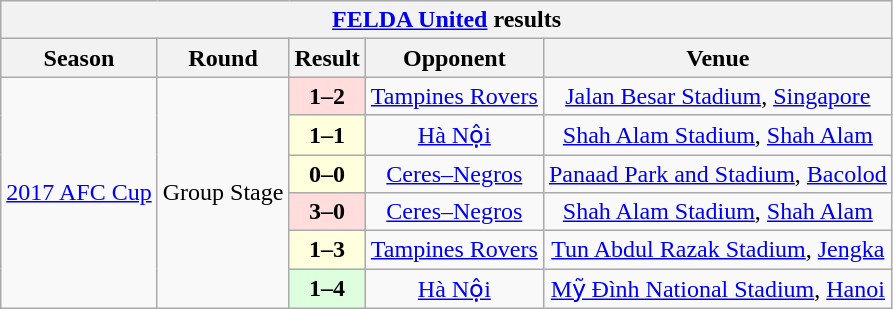<table class="wikitable" style="text-align:center">
<tr>
<th colspan=5><a href='#'>FELDA United</a> results</th>
</tr>
<tr>
<th>Season</th>
<th>Round</th>
<th>Result</th>
<th>Opponent</th>
<th>Venue</th>
</tr>
<tr align=center>
<td rowspan="6" align=center><a href='#'>2017 AFC Cup</a></td>
<td rowspan="6">Group Stage</td>
<td bgcolor=#ffdddd><strong>1–2</strong></td>
<td> <a href='#'>Tampines Rovers</a></td>
<td><a href='#'>Jalan Besar Stadium</a>, <a href='#'>Singapore</a></td>
</tr>
<tr align=center>
<td bgcolor=#ffffdd><strong>1–1</strong></td>
<td> <a href='#'>Hà Nội</a></td>
<td><a href='#'>Shah Alam Stadium</a>, <a href='#'>Shah Alam</a></td>
</tr>
<tr align=center>
<td bgcolor=#ffffdd><strong>0–0</strong></td>
<td> <a href='#'>Ceres–Negros</a></td>
<td><a href='#'>Panaad Park and Stadium</a>, <a href='#'>Bacolod</a></td>
</tr>
<tr align=center>
<td bgcolor=#ffdddd><strong>3–0</strong></td>
<td> <a href='#'>Ceres–Negros</a></td>
<td><a href='#'>Shah Alam Stadium</a>, <a href='#'>Shah Alam</a></td>
</tr>
<tr align=center>
<td bgcolor=#ffffdd><strong>1–3</strong></td>
<td> <a href='#'>Tampines Rovers</a></td>
<td><a href='#'>Tun Abdul Razak Stadium</a>, <a href='#'>Jengka</a></td>
</tr>
<tr align=center>
<td bgcolor=#ddffdd><strong>1–4</strong></td>
<td> <a href='#'>Hà Nội</a></td>
<td><a href='#'>Mỹ Đình National Stadium</a>, <a href='#'>Hanoi</a></td>
</tr>
</table>
